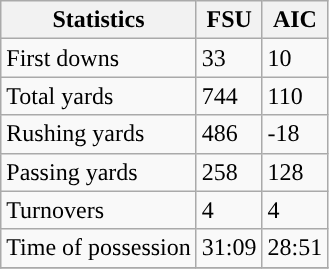<table class="wikitable">
<tr>
<th>Statistics</th>
<th>FSU</th>
<th>AIC</th>
</tr>
<tr>
<td>First downs</td>
<td>33</td>
<td>10</td>
</tr>
<tr>
<td>Total yards</td>
<td>744</td>
<td>110</td>
</tr>
<tr>
<td>Rushing yards</td>
<td>486</td>
<td>-18</td>
</tr>
<tr>
<td>Passing yards</td>
<td>258</td>
<td>128</td>
</tr>
<tr>
<td>Turnovers</td>
<td>4</td>
<td>4</td>
</tr>
<tr>
<td>Time of possession</td>
<td>31:09</td>
<td>28:51</td>
</tr>
<tr>
</tr>
</table>
